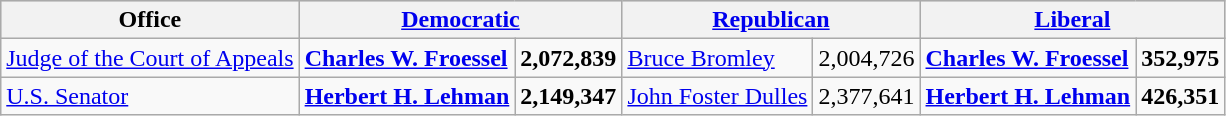<table class=wikitable>
<tr bgcolor=lightgrey>
<th>Office</th>
<th colspan="2" ><a href='#'>Democratic</a></th>
<th colspan="2" ><a href='#'>Republican</a></th>
<th colspan="2" ><a href='#'>Liberal</a></th>
</tr>
<tr>
<td><a href='#'>Judge of the Court of Appeals</a></td>
<td><strong><a href='#'>Charles W. Froessel</a></strong></td>
<td align="right"><strong>2,072,839</strong></td>
<td><a href='#'>Bruce Bromley</a></td>
<td align="right">2,004,726</td>
<td><strong><a href='#'>Charles W. Froessel</a></strong></td>
<td align="right"><strong>352,975</strong></td>
</tr>
<tr>
<td><a href='#'>U.S. Senator</a></td>
<td><strong><a href='#'>Herbert H. Lehman</a></strong></td>
<td align="right"><strong>2,149,347</strong></td>
<td><a href='#'>John Foster Dulles</a></td>
<td align="right">2,377,641</td>
<td><strong><a href='#'>Herbert H. Lehman</a></strong></td>
<td align="right"><strong>426,351</strong></td>
</tr>
</table>
